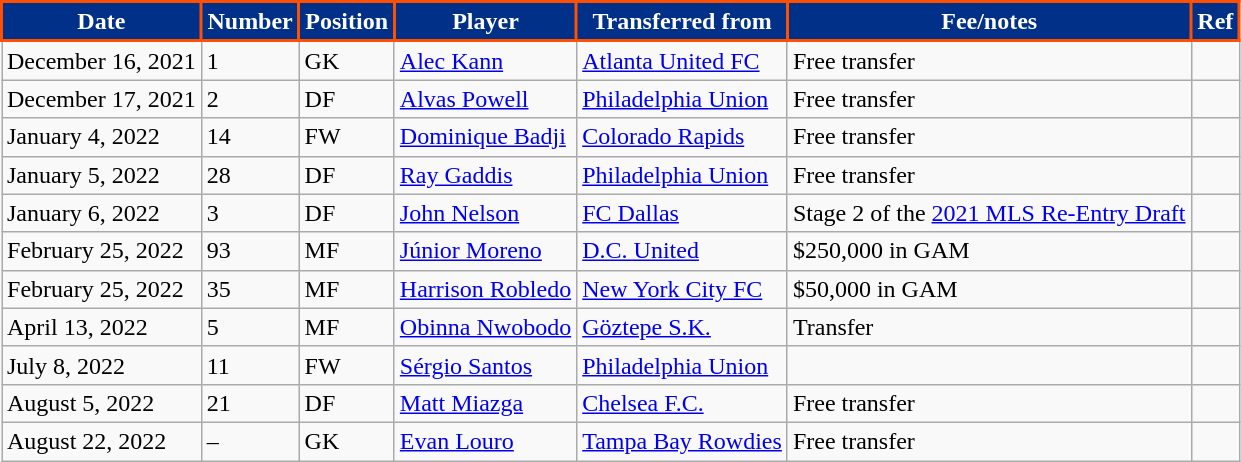<table class="wikitable sortable" style="text-align:left; font-size:100%;">
<tr>
<th style="background:#003087; color:#FFFFFF; border:2px solid #FE5000;" scope="col">Date</th>
<th style="background:#003087; color:#FFFFFF; border:2px solid #FE5000;" scope="col">Number</th>
<th style="background:#003087; color:#FFFFFF; border:2px solid #FE5000;" scope="col">Position</th>
<th style="background:#003087; color:#FFFFFF; border:2px solid #FE5000;" scope="col">Player</th>
<th style="background:#003087; color:#FFFFFF; border:2px solid #FE5000;" scope="col">Transferred from</th>
<th style="background:#003087; color:#FFFFFF; border:2px solid #FE5000;" scope="col">Fee/notes</th>
<th style="background:#003087; color:#FFFFFF; border:2px solid #FE5000;" scope="col">Ref</th>
</tr>
<tr>
<td>December 16, 2021</td>
<td>1</td>
<td>GK</td>
<td> <a href='#'>Alec Kann</a></td>
<td> <a href='#'>Atlanta United FC</a></td>
<td>Free transfer</td>
<td></td>
</tr>
<tr>
<td>December 17, 2021</td>
<td>2</td>
<td>DF</td>
<td> <a href='#'>Alvas Powell</a></td>
<td> <a href='#'>Philadelphia Union</a></td>
<td>Free transfer</td>
<td></td>
</tr>
<tr>
<td>January 4, 2022</td>
<td>14</td>
<td>FW</td>
<td> <a href='#'>Dominique Badji</a></td>
<td> <a href='#'>Colorado Rapids</a></td>
<td>Free transfer</td>
<td></td>
</tr>
<tr>
<td>January 5, 2022</td>
<td>28</td>
<td>DF</td>
<td> <a href='#'>Ray Gaddis</a></td>
<td> <a href='#'>Philadelphia Union</a></td>
<td>Free transfer</td>
<td></td>
</tr>
<tr>
<td>January 6, 2022</td>
<td>3</td>
<td>DF</td>
<td> <a href='#'>John Nelson</a></td>
<td> <a href='#'>FC Dallas</a></td>
<td>Stage 2 of the <a href='#'>2021 MLS Re-Entry Draft</a></td>
<td></td>
</tr>
<tr>
<td>February 25, 2022</td>
<td>93</td>
<td>MF</td>
<td> <a href='#'>Júnior Moreno</a></td>
<td> <a href='#'>D.C. United</a></td>
<td>$250,000 in GAM</td>
<td></td>
</tr>
<tr>
<td>February 25, 2022</td>
<td>35</td>
<td>MF</td>
<td> <a href='#'>Harrison Robledo</a></td>
<td> <a href='#'>New York City FC</a></td>
<td>$50,000 in GAM</td>
<td></td>
</tr>
<tr>
<td>April 13, 2022</td>
<td>5</td>
<td>MF</td>
<td> <a href='#'>Obinna Nwobodo</a></td>
<td> <a href='#'>Göztepe S.K.</a></td>
<td>Transfer</td>
<td></td>
</tr>
<tr>
<td>July 8, 2022</td>
<td>11</td>
<td>FW</td>
<td> <a href='#'>Sérgio Santos</a></td>
<td> <a href='#'>Philadelphia Union</a></td>
<td></td>
<td></td>
</tr>
<tr>
<td>August 5, 2022</td>
<td>21</td>
<td>DF</td>
<td> <a href='#'>Matt Miazga</a></td>
<td> <a href='#'>Chelsea F.C.</a></td>
<td>Free transfer</td>
<td></td>
</tr>
<tr>
<td>August 22, 2022</td>
<td>–</td>
<td>GK</td>
<td> <a href='#'>Evan Louro</a></td>
<td> <a href='#'>Tampa Bay Rowdies</a></td>
<td>Free transfer</td>
<td></td>
</tr>
</table>
